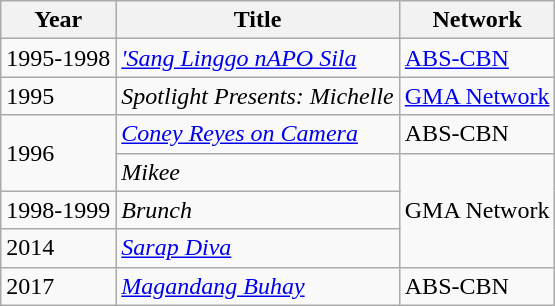<table class="wikitable">
<tr>
<th>Year</th>
<th>Title</th>
<th>Network</th>
</tr>
<tr>
<td>1995-1998</td>
<td><em><a href='#'>'Sang Linggo nAPO Sila</a></em></td>
<td><a href='#'>ABS-CBN</a></td>
</tr>
<tr>
<td>1995</td>
<td><em>Spotlight Presents: Michelle</em></td>
<td><a href='#'>GMA Network</a></td>
</tr>
<tr>
<td rowspan="2">1996</td>
<td><em><a href='#'>Coney Reyes on Camera</a></em></td>
<td>ABS-CBN</td>
</tr>
<tr>
<td><em>Mikee</em></td>
<td rowspan="3">GMA Network</td>
</tr>
<tr>
<td>1998-1999</td>
<td><em>Brunch</em></td>
</tr>
<tr>
<td>2014</td>
<td><em><a href='#'>Sarap Diva</a></em></td>
</tr>
<tr>
<td>2017</td>
<td><em><a href='#'>Magandang Buhay</a></em></td>
<td>ABS-CBN</td>
</tr>
</table>
